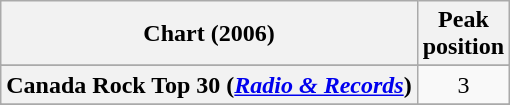<table class="wikitable sortable plainrowheaders" style="text-align:center">
<tr>
<th>Chart (2006)</th>
<th>Peak<br>position</th>
</tr>
<tr>
</tr>
<tr>
<th scope="row">Canada Rock Top 30 (<em><a href='#'>Radio & Records</a></em>)</th>
<td>3</td>
</tr>
<tr>
</tr>
<tr>
</tr>
<tr>
</tr>
<tr>
</tr>
<tr>
</tr>
<tr>
</tr>
</table>
